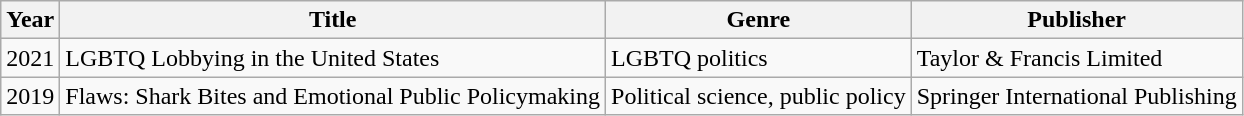<table class="wikitable">
<tr>
<th>Year</th>
<th>Title</th>
<th>Genre</th>
<th>Publisher</th>
</tr>
<tr>
<td>2021</td>
<td>LGBTQ Lobbying in the United States</td>
<td>LGBTQ politics</td>
<td>Taylor & Francis Limited</td>
</tr>
<tr>
<td>2019</td>
<td>Flaws: Shark Bites and Emotional Public Policymaking</td>
<td>Political science, public policy</td>
<td>Springer International Publishing</td>
</tr>
</table>
